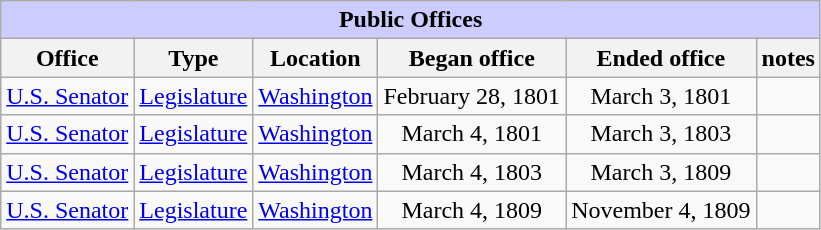<table class=wikitable style="text-align: center;">
<tr>
<th colspan=7 style="background: #ccccff;">Public Offices</th>
</tr>
<tr>
<th>Office</th>
<th>Type</th>
<th>Location</th>
<th>Began office</th>
<th>Ended office</th>
<th>notes</th>
</tr>
<tr>
<td><a href='#'>U.S. Senator</a></td>
<td><a href='#'>Legislature</a></td>
<td><a href='#'>Washington</a></td>
<td>February 28, 1801</td>
<td>March 3, 1801</td>
<td></td>
</tr>
<tr>
<td><a href='#'>U.S. Senator</a></td>
<td><a href='#'>Legislature</a></td>
<td><a href='#'>Washington</a></td>
<td>March 4, 1801</td>
<td>March 3, 1803</td>
<td></td>
</tr>
<tr>
<td><a href='#'>U.S. Senator</a></td>
<td><a href='#'>Legislature</a></td>
<td><a href='#'>Washington</a></td>
<td>March 4, 1803</td>
<td>March 3, 1809</td>
<td></td>
</tr>
<tr>
<td><a href='#'>U.S. Senator</a></td>
<td><a href='#'>Legislature</a></td>
<td><a href='#'>Washington</a></td>
<td>March 4, 1809</td>
<td>November 4, 1809</td>
<td></td>
</tr>
</table>
